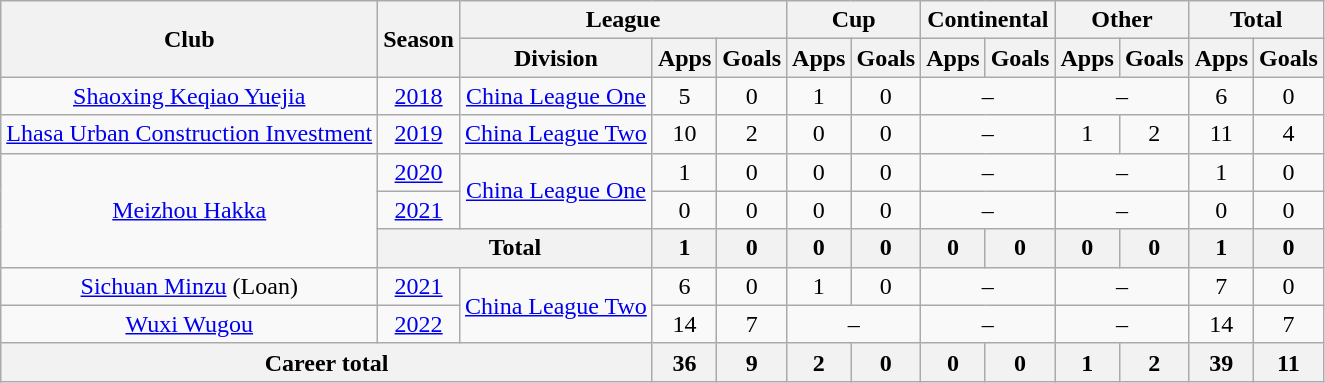<table class="wikitable" style="text-align: center">
<tr>
<th rowspan="2">Club</th>
<th rowspan="2">Season</th>
<th colspan="3">League</th>
<th colspan="2">Cup</th>
<th colspan="2">Continental</th>
<th colspan="2">Other</th>
<th colspan="2">Total</th>
</tr>
<tr>
<th>Division</th>
<th>Apps</th>
<th>Goals</th>
<th>Apps</th>
<th>Goals</th>
<th>Apps</th>
<th>Goals</th>
<th>Apps</th>
<th>Goals</th>
<th>Apps</th>
<th>Goals</th>
</tr>
<tr>
<td><a href='#'>Shaoxing Keqiao Yuejia</a></td>
<td><a href='#'>2018</a></td>
<td><a href='#'>China League One</a></td>
<td>5</td>
<td>0</td>
<td>1</td>
<td>0</td>
<td colspan="2">–</td>
<td colspan="2">–</td>
<td>6</td>
<td>0</td>
</tr>
<tr>
<td><a href='#'>Lhasa Urban Construction Investment</a></td>
<td><a href='#'>2019</a></td>
<td><a href='#'>China League Two</a></td>
<td>10</td>
<td>2</td>
<td>0</td>
<td>0</td>
<td colspan="2">–</td>
<td>1</td>
<td>2</td>
<td>11</td>
<td>4</td>
</tr>
<tr>
<td rowspan="3"><a href='#'>Meizhou Hakka</a></td>
<td><a href='#'>2020</a></td>
<td rowspan="2"><a href='#'>China League One</a></td>
<td>1</td>
<td>0</td>
<td>0</td>
<td>0</td>
<td colspan="2">–</td>
<td colspan="2">–</td>
<td>1</td>
<td>0</td>
</tr>
<tr>
<td><a href='#'>2021</a></td>
<td>0</td>
<td>0</td>
<td>0</td>
<td>0</td>
<td colspan="2">–</td>
<td colspan="2">–</td>
<td>0</td>
<td>0</td>
</tr>
<tr>
<th colspan=2>Total</th>
<th>1</th>
<th>0</th>
<th>0</th>
<th>0</th>
<th>0</th>
<th>0</th>
<th>0</th>
<th>0</th>
<th>1</th>
<th>0</th>
</tr>
<tr>
<td><a href='#'>Sichuan Minzu</a> (Loan)</td>
<td><a href='#'>2021</a></td>
<td rowspan=2><a href='#'>China League Two</a></td>
<td>6</td>
<td>0</td>
<td>1</td>
<td>0</td>
<td colspan="2">–</td>
<td colspan="2">–</td>
<td>7</td>
<td>0</td>
</tr>
<tr>
<td><a href='#'>Wuxi Wugou</a></td>
<td><a href='#'>2022</a></td>
<td>14</td>
<td>7</td>
<td colspan="2">–</td>
<td colspan="2">–</td>
<td colspan="2">–</td>
<td>14</td>
<td>7</td>
</tr>
<tr>
<th colspan=3>Career total</th>
<th>36</th>
<th>9</th>
<th>2</th>
<th>0</th>
<th>0</th>
<th>0</th>
<th>1</th>
<th>2</th>
<th>39</th>
<th>11</th>
</tr>
</table>
